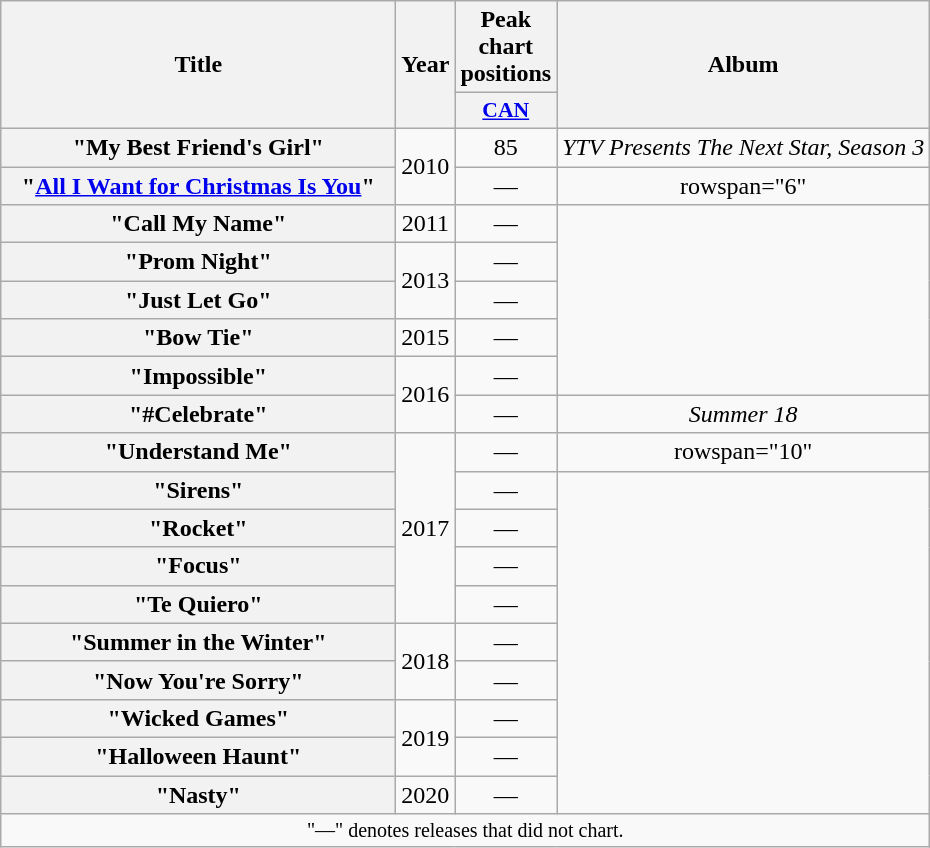<table class="wikitable plainrowheaders" style="text-align:center;" border="1">
<tr>
<th rowspan="2" style="width:16em;">Title</th>
<th rowspan="2">Year</th>
<th colspan="1">Peak chart positions</th>
<th rowspan="2">Album</th>
</tr>
<tr>
<th scope="col" style="width:3em;font-size:90%;"><a href='#'>CAN</a><br></th>
</tr>
<tr>
<th scope="row">"My Best Friend's Girl"</th>
<td rowspan="2">2010</td>
<td>85</td>
<td><em>YTV Presents The Next Star, Season 3</em></td>
</tr>
<tr>
<th scope="row">"<a href='#'>All I Want for Christmas Is You</a>"<br></th>
<td>—</td>
<td>rowspan="6" </td>
</tr>
<tr>
<th scope="row">"Call My Name"</th>
<td>2011</td>
<td>—</td>
</tr>
<tr>
<th scope="row">"Prom Night"</th>
<td rowspan="2">2013</td>
<td>—</td>
</tr>
<tr>
<th scope="row">"Just Let Go"</th>
<td>—</td>
</tr>
<tr>
<th scope="row">"Bow Tie"</th>
<td>2015</td>
<td>—</td>
</tr>
<tr>
<th scope="row">"Impossible"</th>
<td rowspan="2">2016</td>
<td>—</td>
</tr>
<tr>
<th scope="row">"#Celebrate"<br></th>
<td>—</td>
<td><em>Summer 18</em></td>
</tr>
<tr>
<th scope="row">"Understand Me"</th>
<td rowspan="5">2017</td>
<td>—</td>
<td>rowspan="10" </td>
</tr>
<tr>
<th scope="row">"Sirens"</th>
<td>—</td>
</tr>
<tr>
<th scope="row">"Rocket"<br></th>
<td>—</td>
</tr>
<tr>
<th scope="row">"Focus"</th>
<td>—</td>
</tr>
<tr>
<th scope="row">"Te Quiero"</th>
<td>—</td>
</tr>
<tr>
<th scope="row">"Summer in the Winter"</th>
<td rowspan="2">2018</td>
<td>—</td>
</tr>
<tr>
<th scope="row">"Now You're Sorry"<br></th>
<td>—</td>
</tr>
<tr>
<th scope="row">"Wicked Games"</th>
<td rowspan="2">2019</td>
<td>—</td>
</tr>
<tr>
<th scope="row">"Halloween Haunt"</th>
<td>—</td>
</tr>
<tr>
<th scope="row">"Nasty"</th>
<td>2020</td>
<td>—</td>
</tr>
<tr>
<td colspan="11" style="font-size:10pt">"—" denotes releases that did not chart.</td>
</tr>
</table>
